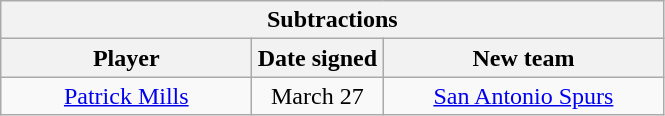<table class="wikitable" style="text-align:center">
<tr>
<th colspan=3>Subtractions</th>
</tr>
<tr>
<th style="width:160px">Player</th>
<th style="width:80px">Date signed</th>
<th style="width:180px">New team</th>
</tr>
<tr>
<td><a href='#'>Patrick Mills</a></td>
<td>March 27</td>
<td><a href='#'>San Antonio Spurs</a></td>
</tr>
</table>
